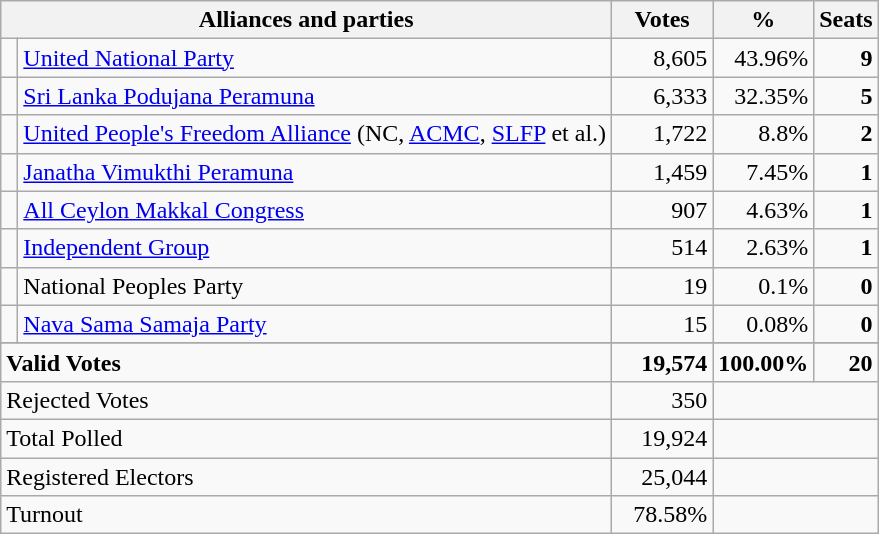<table class="wikitable" border="1" style="text-align:right;">
<tr>
<th valign=bottom align=left colspan=2>Alliances and parties</th>
<th valign=bottom align=center width="60">Votes</th>
<th valign=bottom align=center width="50">%</th>
<th valign=bottom align=center>Seats</th>
</tr>
<tr>
<td bgcolor=> </td>
<td align=left><a href='#'>United National Party</a></td>
<td>8,605</td>
<td>43.96%</td>
<td><strong>9</strong></td>
</tr>
<tr>
<td bgcolor=> </td>
<td align=left><a href='#'>Sri Lanka Podujana Peramuna</a></td>
<td>6,333</td>
<td>32.35%</td>
<td><strong>5</strong></td>
</tr>
<tr>
<td bgcolor=> </td>
<td align=left><a href='#'>United People's Freedom Alliance</a> (NC, <a href='#'>ACMC</a>, <a href='#'>SLFP</a> et al.)</td>
<td>1,722</td>
<td>8.8%</td>
<td><strong>2</strong></td>
</tr>
<tr>
<td bgcolor=> </td>
<td align=left><a href='#'>Janatha Vimukthi Peramuna</a></td>
<td>1,459</td>
<td>7.45%</td>
<td><strong>1</strong></td>
</tr>
<tr>
<td bgcolor=> </td>
<td align=left><a href='#'>All Ceylon Makkal Congress</a></td>
<td>907</td>
<td>4.63%</td>
<td><strong>1</strong></td>
</tr>
<tr>
<td></td>
<td align=left><a href='#'>Independent Group</a></td>
<td>514</td>
<td>2.63%</td>
<td><strong>1</strong></td>
</tr>
<tr>
<td></td>
<td align=left>National Peoples Party</td>
<td>19</td>
<td>0.1%</td>
<td><strong>0</strong></td>
</tr>
<tr>
<td bgcolor=> </td>
<td align=left><a href='#'>Nava Sama Samaja Party</a></td>
<td>15</td>
<td>0.08%</td>
<td><strong>0</strong></td>
</tr>
<tr>
</tr>
<tr>
<td colspan=2 align=left><strong>Valid Votes</strong></td>
<td><strong>19,574</strong></td>
<td><strong>100.00%</strong></td>
<td><strong>20</strong></td>
</tr>
<tr>
<td colspan=2 align=left>Rejected Votes</td>
<td>350</td>
<td colspan=2></td>
</tr>
<tr>
<td colspan=2 align=left>Total Polled</td>
<td>19,924</td>
<td colspan=2></td>
</tr>
<tr>
<td colspan=2 align=left>Registered Electors</td>
<td>25,044</td>
<td colspan=2></td>
</tr>
<tr>
<td colspan=2 align=left>Turnout</td>
<td>78.58%</td>
<td colspan=2></td>
</tr>
</table>
